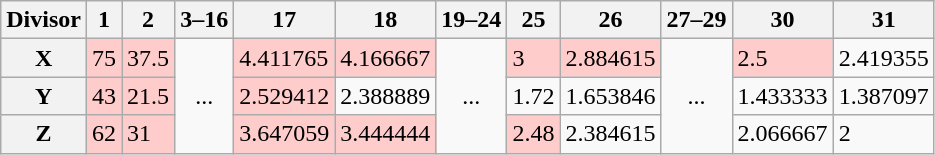<table class="wikitable">
<tr>
<th>Divisor</th>
<th>1</th>
<th>2</th>
<th style="white-space:nowrap">3–16</th>
<th>17</th>
<th>18</th>
<th style="white-space:nowrap">19–24</th>
<th>25</th>
<th>26</th>
<th style="white-space:nowrap">27–29</th>
<th>30</th>
<th>31</th>
</tr>
<tr>
<th>X</th>
<td bgcolor="#ffcccc">75</td>
<td bgcolor="#ffcccc">37.5</td>
<td rowspan=3 style="text-align:center">... </td>
<td bgcolor="#ffcccc">4.411765</td>
<td bgcolor="#ffcccc">4.166667</td>
<td rowspan=3 style="text-align:center">...  </td>
<td bgcolor="#ffcccc">3</td>
<td bgcolor="#ffcccc">2.884615</td>
<td rowspan=3 style="text-align:center">... </td>
<td bgcolor="#ffcccc">2.5</td>
<td>2.419355</td>
</tr>
<tr>
<th>Y</th>
<td bgcolor="#ffcccc">43</td>
<td bgcolor="#ffcccc">21.5<br></td>
<td bgcolor="#ffcccc">2.529412</td>
<td>2.388889<br></td>
<td>1.72</td>
<td>1.653846<br></td>
<td>1.433333</td>
<td>1.387097</td>
</tr>
<tr>
<th>Z</th>
<td bgcolor="#ffcccc">62</td>
<td bgcolor="#ffcccc">31<br></td>
<td bgcolor="#ffcccc">3.647059</td>
<td bgcolor="#ffcccc">3.444444<br></td>
<td bgcolor="#ffcccc">2.48</td>
<td>2.384615<br></td>
<td>2.066667</td>
<td>2</td>
</tr>
</table>
